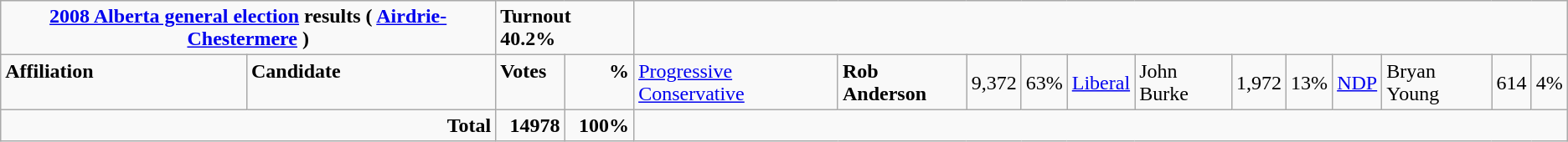<table class="wikitable">
<tr>
<td colspan="3" align=center><strong><a href='#'>2008 Alberta general election</a> results ( <a href='#'>Airdrie-Chestermere</a> )</strong></td>
<td colspan="2"><span><strong>Turnout 40.2%</strong></span></td>
</tr>
<tr>
<td colspan="2" rowspan="1" align="left" valign="top"><strong>Affiliation</strong></td>
<td valign="top"><strong>Candidate</strong></td>
<td valign="top"><strong>Votes</strong></td>
<td valign="top" align="right"><strong>%</strong><br><br></td>
<td><a href='#'>Progressive Conservative</a></td>
<td><strong>Rob Anderson</strong></td>
<td align="right">9,372</td>
<td align="right">63%<br>
</td>
<td><a href='#'>Liberal</a></td>
<td>John Burke</td>
<td align="right">1,972</td>
<td align="right">13%<br>
</td>
<td><a href='#'>NDP</a></td>
<td>Bryan Young</td>
<td align="right">614</td>
<td align="right">4%</td>
</tr>
<tr>
<td colspan="3" align ="right"><strong>Total</strong></td>
<td align="right"><strong>14978</strong></td>
<td align="right"><strong>100%</strong></td>
</tr>
</table>
